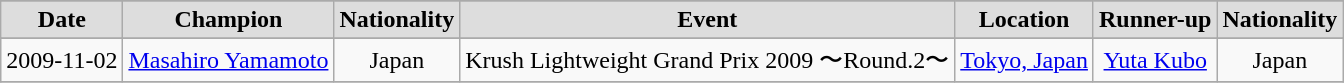<table class="wikitable" style="text-align:center">
<tr>
</tr>
<tr bgcolor="#dddddd">
<td><strong>Date</strong></td>
<td><strong>Champion</strong></td>
<td><strong>Nationality</strong></td>
<td><strong>Event</strong></td>
<td><strong>Location</strong></td>
<td><strong>Runner-up</strong></td>
<td><strong>Nationality</strong></td>
</tr>
<tr>
</tr>
<tr>
<td>2009-11-02</td>
<td><a href='#'>Masahiro Yamamoto</a></td>
<td> Japan</td>
<td>Krush Lightweight Grand Prix 2009 〜Round.2〜</td>
<td><a href='#'>Tokyo, Japan</a></td>
<td><a href='#'>Yuta Kubo</a></td>
<td> Japan</td>
</tr>
<tr>
</tr>
</table>
